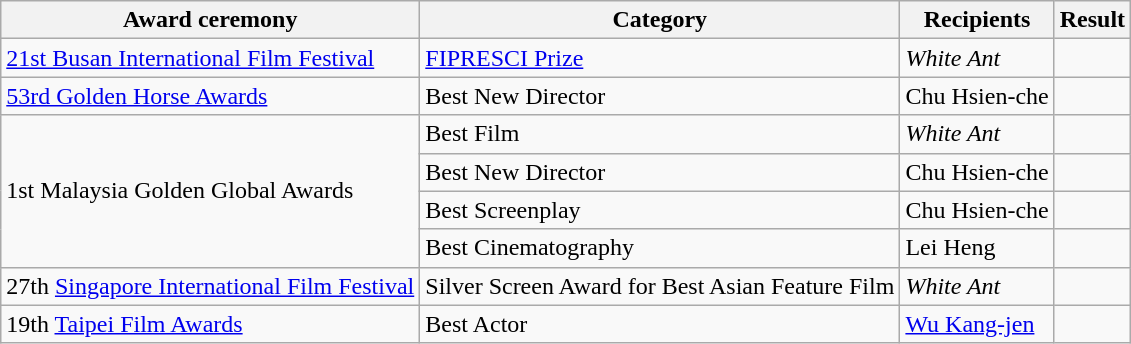<table class="wikitable sortable">
<tr>
<th>Award ceremony</th>
<th>Category</th>
<th>Recipients</th>
<th>Result</th>
</tr>
<tr>
<td><a href='#'>21st Busan International Film Festival</a></td>
<td><a href='#'>FIPRESCI Prize</a></td>
<td><em>White Ant</em></td>
<td></td>
</tr>
<tr>
<td><a href='#'>53rd Golden Horse Awards</a></td>
<td>Best New Director</td>
<td>Chu Hsien-che</td>
<td></td>
</tr>
<tr>
<td rowspan="4">1st Malaysia Golden Global Awards</td>
<td>Best Film</td>
<td><em>White Ant</em></td>
<td></td>
</tr>
<tr>
<td>Best New Director</td>
<td>Chu Hsien-che</td>
<td></td>
</tr>
<tr>
<td>Best Screenplay</td>
<td>Chu Hsien-che</td>
<td></td>
</tr>
<tr>
<td>Best Cinematography</td>
<td>Lei Heng</td>
<td></td>
</tr>
<tr>
<td>27th <a href='#'>Singapore International Film Festival</a></td>
<td>Silver Screen Award for Best Asian Feature Film</td>
<td><em>White Ant</em></td>
<td></td>
</tr>
<tr>
<td>19th <a href='#'>Taipei Film Awards</a></td>
<td>Best Actor</td>
<td><a href='#'>Wu Kang-jen</a></td>
<td></td>
</tr>
</table>
